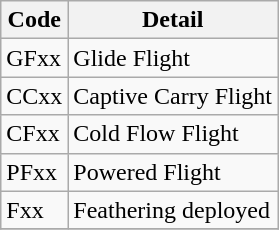<table class="wikitable">
<tr>
<th>Code</th>
<th>Detail</th>
</tr>
<tr>
<td>GFxx</td>
<td>Glide Flight</td>
</tr>
<tr>
<td>CCxx</td>
<td>Captive Carry Flight</td>
</tr>
<tr>
<td>CFxx</td>
<td>Cold Flow Flight</td>
</tr>
<tr>
<td>PFxx</td>
<td>Powered Flight</td>
</tr>
<tr>
<td>Fxx</td>
<td>Feathering deployed</td>
</tr>
<tr>
</tr>
</table>
